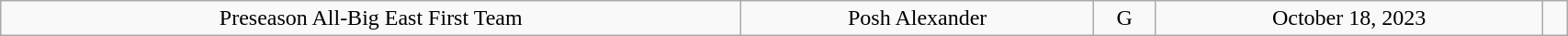<table class="wikitable" style="width: 90%;text-align: center;">
<tr align="center">
<td rowspan="1">Preseason All-Big East First Team</td>
<td>Posh Alexander</td>
<td>G</td>
<td>October 18, 2023</td>
<td></td>
</tr>
</table>
